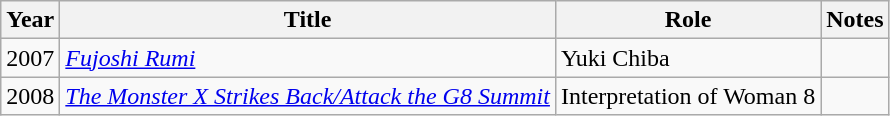<table class="wikitable">
<tr>
<th>Year</th>
<th>Title</th>
<th>Role</th>
<th>Notes</th>
</tr>
<tr>
<td>2007</td>
<td><em><a href='#'>Fujoshi Rumi</a></em></td>
<td>Yuki Chiba</td>
<td></td>
</tr>
<tr>
<td>2008</td>
<td><em><a href='#'>The Monster X Strikes Back/Attack the G8 Summit</a></em></td>
<td>Interpretation of Woman 8</td>
<td></td>
</tr>
</table>
